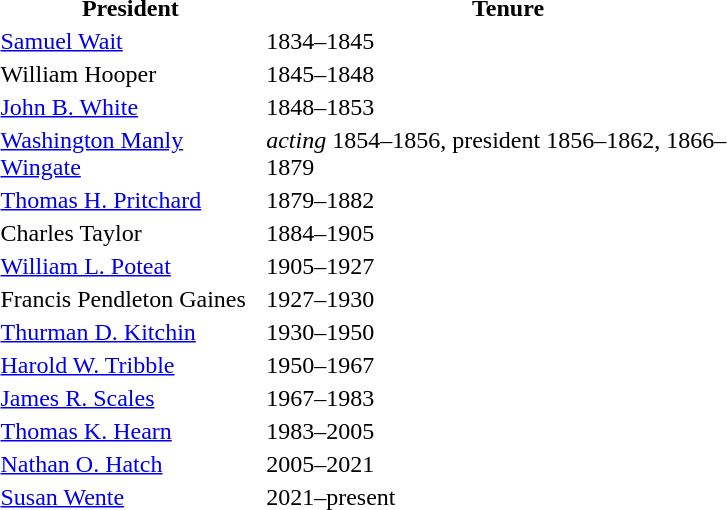<table border="0" style="width:40%;">
<tr>
<th>President</th>
<th>Tenure</th>
</tr>
<tr>
<td><a href='#'>Samuel Wait</a></td>
<td>1834–1845</td>
</tr>
<tr>
<td William Hooper (academic)>William Hooper</td>
<td>1845–1848</td>
</tr>
<tr>
<td><a href='#'>John B. White</a></td>
<td>1848–1853</td>
</tr>
<tr>
<td><a href='#'>Washington Manly Wingate</a></td>
<td><em>acting</em> 1854–1856, president 1856–1862, 1866–1879</td>
</tr>
<tr>
<td><a href='#'>Thomas H. Pritchard</a></td>
<td>1879–1882</td>
</tr>
<tr>
<td Charles Taylor (academic)>Charles Taylor</td>
<td>1884–1905</td>
</tr>
<tr>
<td><a href='#'>William L. Poteat</a></td>
<td>1905–1927</td>
</tr>
<tr>
<td>Francis Pendleton Gaines</td>
<td>1927–1930</td>
</tr>
<tr>
<td><a href='#'>Thurman D. Kitchin</a></td>
<td>1930–1950</td>
</tr>
<tr>
<td><a href='#'>Harold W. Tribble</a></td>
<td>1950–1967</td>
</tr>
<tr>
<td><a href='#'>James R. Scales</a></td>
<td>1967–1983</td>
</tr>
<tr>
<td><a href='#'>Thomas K. Hearn</a></td>
<td>1983–2005</td>
</tr>
<tr>
<td><a href='#'>Nathan O. Hatch</a></td>
<td>2005–2021</td>
</tr>
<tr>
<td><a href='#'>Susan Wente</a></td>
<td>2021–present</td>
</tr>
</table>
